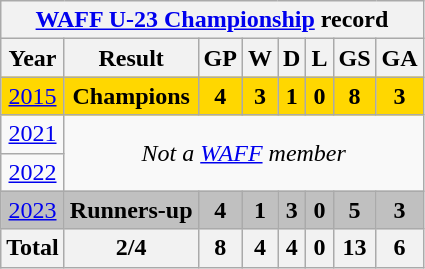<table class="wikitable" style="text-align: center;">
<tr>
<th colspan="8"><a href='#'>WAFF U-23 Championship</a> record</th>
</tr>
<tr>
<th>Year</th>
<th>Result</th>
<th>GP</th>
<th>W</th>
<th>D</th>
<th>L</th>
<th>GS</th>
<th>GA</th>
</tr>
<tr style="background:gold;">
<td> <a href='#'>2015</a></td>
<td><strong>Champions</strong></td>
<td><strong>4</strong></td>
<td><strong>3</strong></td>
<td><strong>1</strong></td>
<td><strong>0</strong></td>
<td><strong>8</strong></td>
<td><strong>3</strong></td>
</tr>
<tr>
<td> <a href='#'>2021</a></td>
<td rowspan=2 colspan=7><em>Not a <a href='#'>WAFF</a> member</em></td>
</tr>
<tr>
<td> <a href='#'>2022</a></td>
</tr>
<tr style="background:silver;">
<td> <a href='#'>2023</a></td>
<td><strong>Runners-up</strong></td>
<td><strong>4</strong></td>
<td><strong>1</strong></td>
<td><strong>3</strong></td>
<td><strong>0</strong></td>
<td><strong>5</strong></td>
<td><strong>3</strong></td>
</tr>
<tr style="background:#f0f0f0;font-weight:bold;">
<th>Total</th>
<th>2/4</th>
<th>8</th>
<th>4</th>
<th>4</th>
<th>0</th>
<th>13</th>
<th>6</th>
</tr>
</table>
